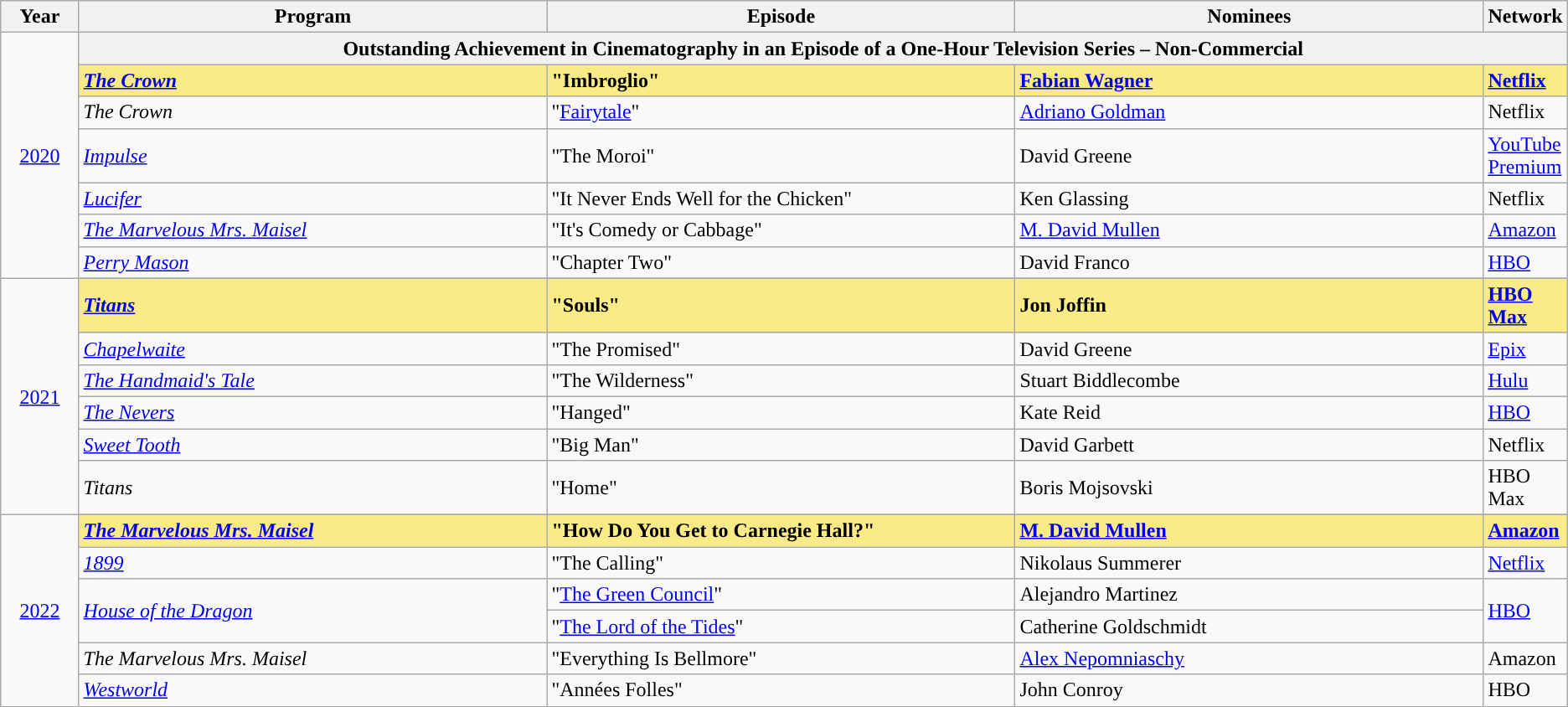<table class="wikitable">
<tr>
<th width="5%">Year</th>
<th width="30%">Program</th>
<th width="30%">Episode</th>
<th width="30%">Nominees</th>
<th width="5%">Network</th>
</tr>
<tr>
<td rowspan="7" style="text-align:center;"><a href='#'>2020</a><br></td>
<th colspan="4">Outstanding Achievement in Cinematography in an Episode of a One-Hour Television Series – Non-Commercial</th>
</tr>
<tr style="background:#FAEB86;">
<td><strong><em><a href='#'>The Crown</a></em></strong></td>
<td><strong>"Imbroglio"</strong></td>
<td><strong><a href='#'>Fabian Wagner</a></strong></td>
<td><strong><a href='#'>Netflix</a></strong></td>
</tr>
<tr>
<td><em>The Crown</em></td>
<td>"<a href='#'>Fairytale</a>"</td>
<td><a href='#'>Adriano Goldman</a></td>
<td>Netflix</td>
</tr>
<tr>
<td><em><a href='#'>Impulse</a></em></td>
<td>"The Moroi"</td>
<td>David Greene</td>
<td><a href='#'>YouTube Premium</a></td>
</tr>
<tr>
<td><em><a href='#'>Lucifer</a></em></td>
<td>"It Never Ends Well for the Chicken"</td>
<td>Ken Glassing</td>
<td>Netflix</td>
</tr>
<tr>
<td><em><a href='#'>The Marvelous Mrs. Maisel</a></em></td>
<td>"It's Comedy or Cabbage"</td>
<td><a href='#'>M. David Mullen</a></td>
<td><a href='#'>Amazon</a></td>
</tr>
<tr>
<td><em><a href='#'>Perry Mason</a></em></td>
<td>"Chapter Two"</td>
<td>David Franco</td>
<td><a href='#'>HBO</a></td>
</tr>
<tr>
<td rowspan="7" style="text-align:center;"><a href='#'>2021</a> <br></td>
</tr>
<tr style="background:#FAEB86;">
<td><strong><em><a href='#'>Titans</a></em></strong></td>
<td><strong>"Souls"</strong></td>
<td><strong>Jon Joffin</strong></td>
<td><strong><a href='#'>HBO Max</a></strong></td>
</tr>
<tr>
<td><em><a href='#'>Chapelwaite</a></em></td>
<td>"The Promised"</td>
<td>David Greene</td>
<td><a href='#'>Epix</a></td>
</tr>
<tr>
<td><em><a href='#'>The Handmaid's Tale</a></em></td>
<td>"The Wilderness"</td>
<td>Stuart Biddlecombe</td>
<td><a href='#'>Hulu</a></td>
</tr>
<tr>
<td><em><a href='#'>The Nevers</a></em></td>
<td>"Hanged"</td>
<td>Kate Reid</td>
<td><a href='#'>HBO</a></td>
</tr>
<tr>
<td><em><a href='#'>Sweet Tooth</a></em></td>
<td>"Big Man"</td>
<td>David Garbett</td>
<td>Netflix</td>
</tr>
<tr>
<td><em>Titans</em></td>
<td>"Home"</td>
<td>Boris Mojsovski</td>
<td>HBO Max</td>
</tr>
<tr>
<td rowspan="7" style="text-align:center;"><a href='#'>2022</a> <br></td>
</tr>
<tr style="background:#FAEB86;">
<td><strong><em><a href='#'>The Marvelous Mrs. Maisel</a></em></strong></td>
<td><strong>"How Do You Get to Carnegie Hall?"</strong></td>
<td><strong><a href='#'>M. David Mullen</a></strong></td>
<td><strong><a href='#'>Amazon</a></strong></td>
</tr>
<tr>
<td><em><a href='#'>1899</a></em></td>
<td>"The Calling"</td>
<td>Nikolaus Summerer</td>
<td><a href='#'>Netflix</a></td>
</tr>
<tr>
<td rowspan="2"><em><a href='#'>House of the Dragon</a></em></td>
<td>"<a href='#'>The Green Council</a>"</td>
<td>Alejandro Martinez</td>
<td rowspan="2"><a href='#'>HBO</a></td>
</tr>
<tr>
<td>"<a href='#'>The Lord of the Tides</a>"</td>
<td>Catherine Goldschmidt</td>
</tr>
<tr>
<td><em>The Marvelous Mrs. Maisel</em></td>
<td>"Everything Is Bellmore"</td>
<td><a href='#'>Alex Nepomniaschy</a></td>
<td>Amazon</td>
</tr>
<tr>
<td><em><a href='#'>Westworld</a></em></td>
<td>"Années Folles"</td>
<td>John Conroy</td>
<td>HBO</td>
</tr>
</table>
